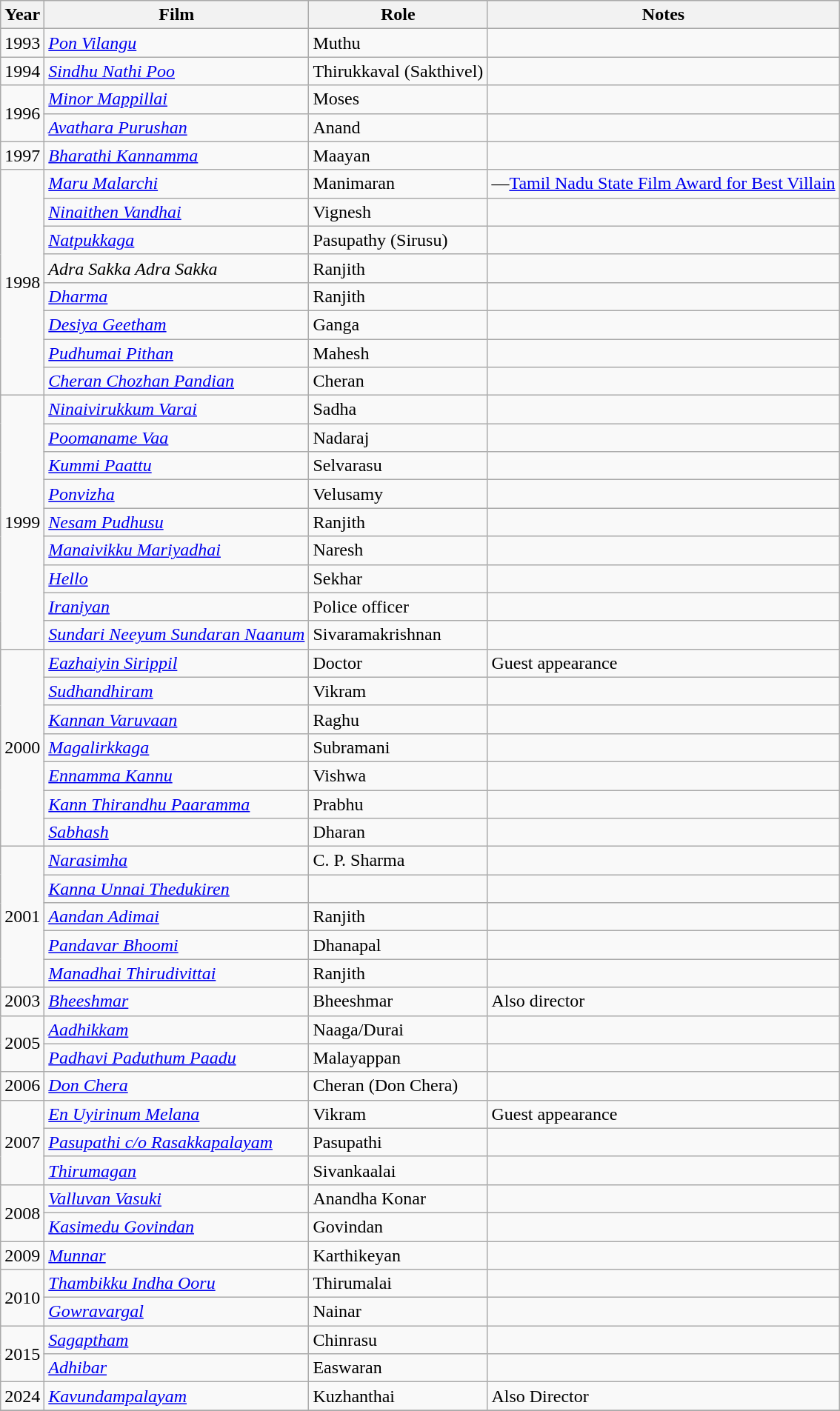<table class="wikitable sortable">
<tr>
<th scope="col">Year</th>
<th scope="col">Film</th>
<th scope="col">Role</th>
<th scope="col" class="unsortable">Notes</th>
</tr>
<tr>
<td>1993</td>
<td><em><a href='#'>Pon Vilangu</a></em></td>
<td>Muthu</td>
<td></td>
</tr>
<tr>
<td>1994</td>
<td><em><a href='#'>Sindhu Nathi Poo</a></em></td>
<td>Thirukkaval (Sakthivel)</td>
<td></td>
</tr>
<tr>
<td rowspan=2>1996</td>
<td><em><a href='#'>Minor Mappillai</a></em></td>
<td>Moses</td>
<td></td>
</tr>
<tr>
<td><em><a href='#'>Avathara Purushan</a></em></td>
<td>Anand</td>
<td></td>
</tr>
<tr>
<td>1997</td>
<td><em><a href='#'>Bharathi Kannamma</a></em></td>
<td>Maayan</td>
<td></td>
</tr>
<tr>
<td rowspan=8>1998</td>
<td><em><a href='#'>Maru Malarchi</a></em></td>
<td>Manimaran</td>
<td>—<a href='#'>Tamil Nadu State Film Award for Best Villain</a></td>
</tr>
<tr>
<td><em><a href='#'>Ninaithen Vandhai</a></em></td>
<td>Vignesh</td>
<td></td>
</tr>
<tr>
<td><em><a href='#'>Natpukkaga</a></em></td>
<td>Pasupathy (Sirusu)</td>
<td></td>
</tr>
<tr>
<td><em>Adra Sakka Adra Sakka</em></td>
<td>Ranjith</td>
<td></td>
</tr>
<tr>
<td><em><a href='#'>Dharma</a></em></td>
<td>Ranjith</td>
<td></td>
</tr>
<tr>
<td><em><a href='#'>Desiya Geetham</a></em></td>
<td>Ganga</td>
<td></td>
</tr>
<tr>
<td><em><a href='#'>Pudhumai Pithan</a></em></td>
<td>Mahesh</td>
<td></td>
</tr>
<tr>
<td><em><a href='#'>Cheran Chozhan Pandian</a></em></td>
<td>Cheran</td>
<td></td>
</tr>
<tr>
<td rowspan=9>1999</td>
<td><em><a href='#'>Ninaivirukkum Varai</a></em></td>
<td>Sadha</td>
<td></td>
</tr>
<tr>
<td><em><a href='#'>Poomaname Vaa</a></em></td>
<td>Nadaraj</td>
<td></td>
</tr>
<tr>
<td><em><a href='#'>Kummi Paattu</a></em></td>
<td>Selvarasu</td>
<td></td>
</tr>
<tr>
<td><em><a href='#'>Ponvizha</a></em></td>
<td>Velusamy</td>
<td></td>
</tr>
<tr>
<td><em><a href='#'>Nesam Pudhusu</a></em></td>
<td>Ranjith</td>
<td></td>
</tr>
<tr>
<td><em><a href='#'>Manaivikku Mariyadhai</a></em></td>
<td>Naresh</td>
<td></td>
</tr>
<tr>
<td><em><a href='#'>Hello</a></em></td>
<td>Sekhar</td>
<td></td>
</tr>
<tr>
<td><em><a href='#'>Iraniyan</a></em></td>
<td>Police officer</td>
<td></td>
</tr>
<tr>
<td><em><a href='#'>Sundari Neeyum Sundaran Naanum</a></em></td>
<td>Sivaramakrishnan</td>
<td></td>
</tr>
<tr>
<td rowspan=7>2000</td>
<td><em><a href='#'>Eazhaiyin Sirippil</a></em></td>
<td>Doctor</td>
<td>Guest appearance</td>
</tr>
<tr>
<td><em><a href='#'>Sudhandhiram</a></em></td>
<td>Vikram</td>
<td></td>
</tr>
<tr>
<td><em><a href='#'>Kannan Varuvaan</a></em></td>
<td>Raghu</td>
<td></td>
</tr>
<tr>
<td><em><a href='#'>Magalirkkaga</a></em></td>
<td>Subramani</td>
<td></td>
</tr>
<tr>
<td><em><a href='#'>Ennamma Kannu</a></em></td>
<td>Vishwa</td>
<td></td>
</tr>
<tr>
<td><em><a href='#'>Kann Thirandhu Paaramma</a></em></td>
<td>Prabhu</td>
<td></td>
</tr>
<tr>
<td><em><a href='#'>Sabhash</a></em></td>
<td>Dharan</td>
<td></td>
</tr>
<tr>
<td rowspan=5>2001</td>
<td><em><a href='#'>Narasimha</a></em></td>
<td>C. P. Sharma</td>
<td></td>
</tr>
<tr>
<td><em><a href='#'>Kanna Unnai Thedukiren</a></em></td>
<td></td>
<td></td>
</tr>
<tr>
<td><em><a href='#'>Aandan Adimai</a></em></td>
<td>Ranjith</td>
<td></td>
</tr>
<tr>
<td><em><a href='#'>Pandavar Bhoomi</a></em></td>
<td>Dhanapal</td>
<td></td>
</tr>
<tr>
<td><em><a href='#'>Manadhai Thirudivittai</a></em></td>
<td>Ranjith</td>
<td></td>
</tr>
<tr>
<td>2003</td>
<td><em><a href='#'>Bheeshmar</a></em></td>
<td>Bheeshmar</td>
<td>Also director</td>
</tr>
<tr>
<td rowspan=2>2005</td>
<td><em><a href='#'>Aadhikkam</a></em></td>
<td>Naaga/Durai</td>
<td></td>
</tr>
<tr>
<td><em><a href='#'>Padhavi Paduthum Paadu</a></em></td>
<td>Malayappan</td>
<td></td>
</tr>
<tr>
<td>2006</td>
<td><em><a href='#'>Don Chera</a></em></td>
<td>Cheran (Don Chera)</td>
<td></td>
</tr>
<tr>
<td rowspan=3>2007</td>
<td><em><a href='#'>En Uyirinum Melana</a></em></td>
<td>Vikram</td>
<td>Guest appearance</td>
</tr>
<tr>
<td><em><a href='#'>Pasupathi c/o Rasakkapalayam</a></em></td>
<td>Pasupathi</td>
<td></td>
</tr>
<tr>
<td><em><a href='#'>Thirumagan</a></em></td>
<td>Sivankaalai</td>
<td></td>
</tr>
<tr>
<td rowspan=2>2008</td>
<td><em><a href='#'>Valluvan Vasuki</a></em></td>
<td>Anandha Konar</td>
<td></td>
</tr>
<tr>
<td><em><a href='#'>Kasimedu Govindan</a></em></td>
<td>Govindan</td>
<td></td>
</tr>
<tr>
<td>2009</td>
<td><em><a href='#'>Munnar</a></em></td>
<td>Karthikeyan</td>
<td></td>
</tr>
<tr>
<td rowspan=2>2010</td>
<td><em><a href='#'>Thambikku Indha Ooru</a></em></td>
<td>Thirumalai</td>
<td></td>
</tr>
<tr>
<td><em><a href='#'>Gowravargal</a></em></td>
<td>Nainar</td>
<td></td>
</tr>
<tr>
<td rowspan="2">2015</td>
<td><em><a href='#'>Sagaptham</a></em></td>
<td>Chinrasu</td>
<td></td>
</tr>
<tr>
<td><em><a href='#'>Adhibar</a></em></td>
<td>Easwaran</td>
<td></td>
</tr>
<tr>
<td>2024</td>
<td><a href='#'><em>Kavundampalayam</em></a></td>
<td>Kuzhanthai</td>
<td>Also Director</td>
</tr>
<tr>
</tr>
</table>
